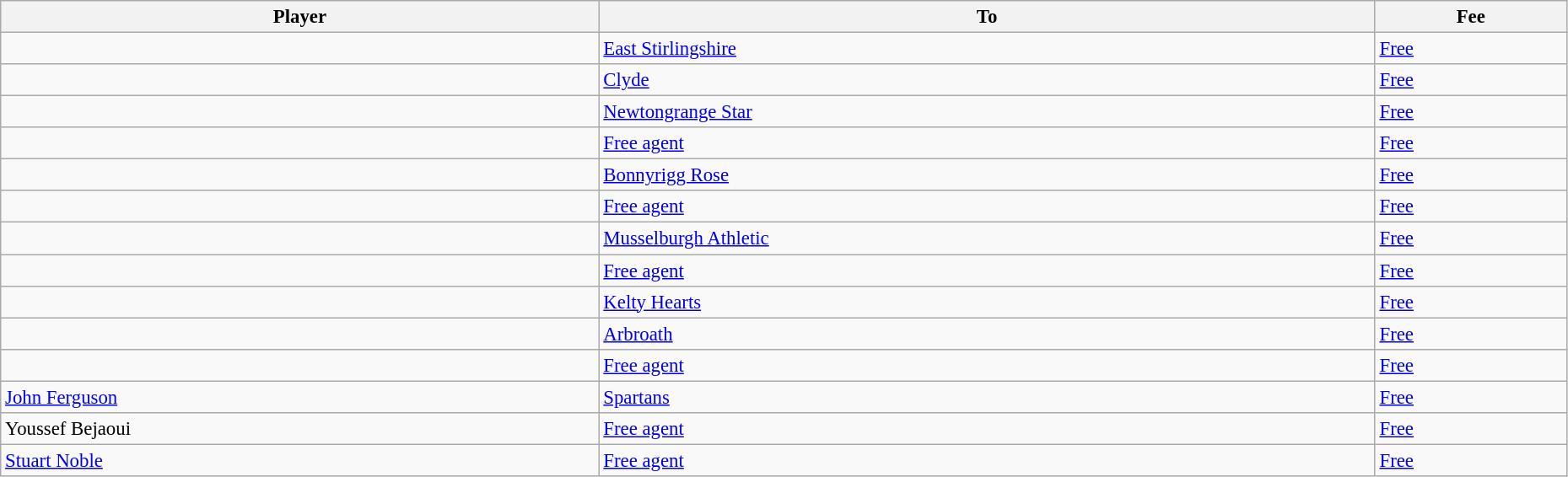<table class="wikitable" style="text-align:center; font-size:95%;width:98%; text-align:left">
<tr>
<th>Player</th>
<th>To</th>
<th>Fee</th>
</tr>
<tr>
<td> </td>
<td> <a href='#'>East Stirlingshire</a></td>
<td><a href='#'>Free</a></td>
</tr>
<tr>
<td> </td>
<td> <a href='#'>Clyde</a></td>
<td><a href='#'>Free</a></td>
</tr>
<tr>
<td> </td>
<td> <a href='#'>Newtongrange Star</a></td>
<td><a href='#'>Free</a></td>
</tr>
<tr>
<td> </td>
<td><a href='#'>Free agent</a></td>
<td><a href='#'>Free</a></td>
</tr>
<tr>
<td> </td>
<td> <a href='#'>Bonnyrigg Rose</a></td>
<td><a href='#'>Free</a></td>
</tr>
<tr>
<td> </td>
<td><a href='#'>Free agent</a></td>
<td><a href='#'>Free</a></td>
</tr>
<tr>
<td> </td>
<td> <a href='#'>Musselburgh Athletic</a></td>
<td><a href='#'>Free</a></td>
</tr>
<tr>
<td> </td>
<td><a href='#'>Free agent</a></td>
<td><a href='#'>Free</a></td>
</tr>
<tr>
<td> </td>
<td> <a href='#'>Kelty Hearts</a></td>
<td><a href='#'>Free</a></td>
</tr>
<tr>
<td> </td>
<td> <a href='#'>Arbroath</a></td>
<td><a href='#'>Free</a></td>
</tr>
<tr>
<td> </td>
<td><a href='#'>Free agent</a></td>
<td><a href='#'>Free</a></td>
</tr>
<tr>
<td> <a href='#'>John Ferguson</a></td>
<td> <a href='#'>Spartans</a></td>
<td><a href='#'>Free</a></td>
</tr>
<tr>
<td> Youssef Bejaoui</td>
<td><a href='#'>Free agent</a></td>
<td><a href='#'>Free</a></td>
</tr>
<tr>
<td> <a href='#'>Stuart Noble</a></td>
<td><a href='#'>Free agent</a></td>
<td><a href='#'>Free</a></td>
</tr>
</table>
